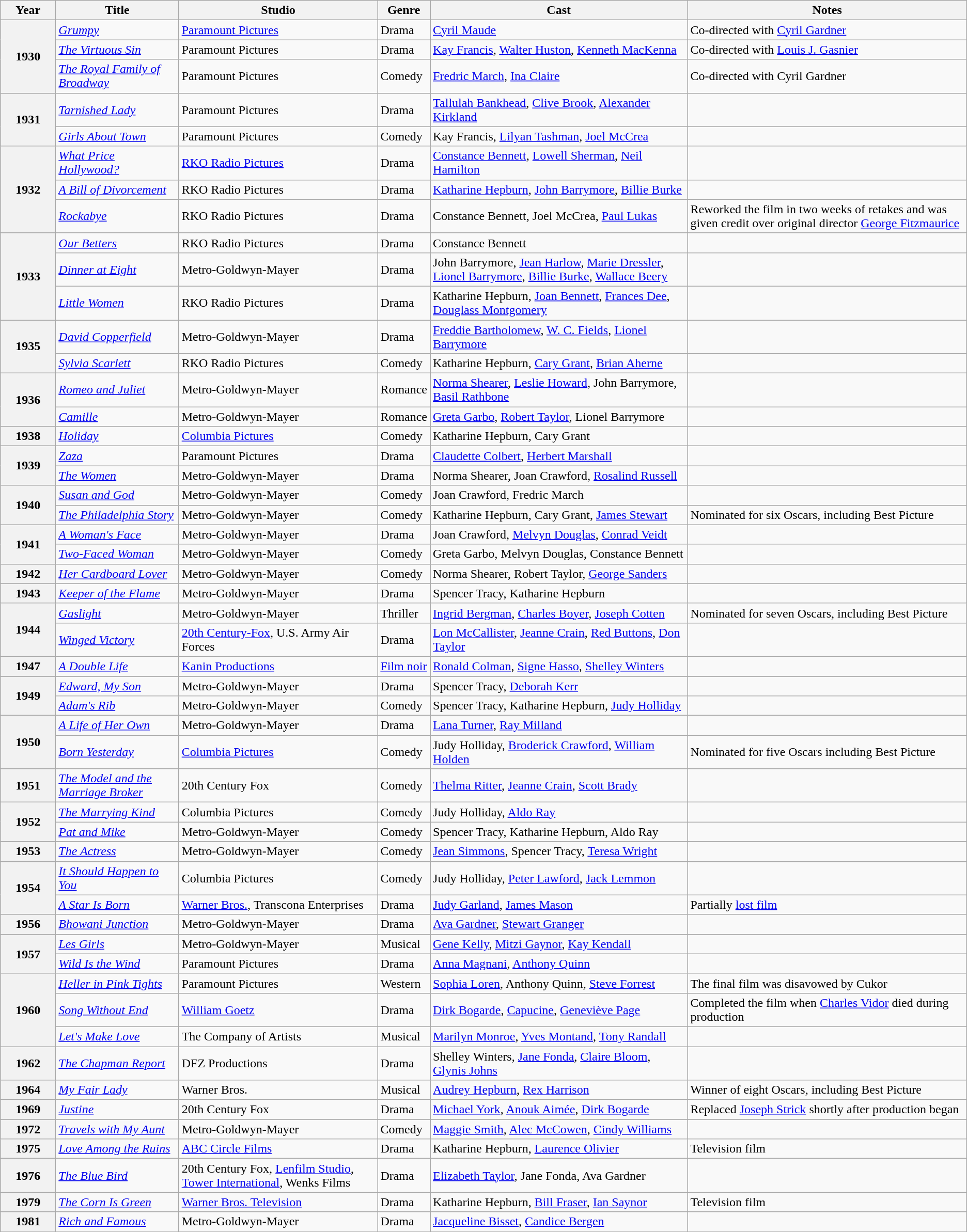<table class="wikitable sortable">
<tr>
<th style="width: 4em;">Year</th>
<th>Title</th>
<th>Studio</th>
<th>Genre</th>
<th class="unsortable">Cast</th>
<th class="unsortable">Notes</th>
</tr>
<tr>
<th rowspan="3">1930</th>
<td><em><a href='#'>Grumpy</a></em></td>
<td><a href='#'>Paramount Pictures</a></td>
<td>Drama</td>
<td><a href='#'>Cyril Maude</a></td>
<td>Co-directed with <a href='#'>Cyril Gardner</a></td>
</tr>
<tr>
<td><em><a href='#'>The Virtuous Sin</a></em></td>
<td>Paramount Pictures</td>
<td>Drama</td>
<td><a href='#'>Kay Francis</a>, <a href='#'>Walter Huston</a>, <a href='#'>Kenneth MacKenna</a></td>
<td>Co-directed with <a href='#'>Louis J. Gasnier</a></td>
</tr>
<tr>
<td><em><a href='#'>The Royal Family of Broadway</a></em></td>
<td>Paramount Pictures</td>
<td>Comedy</td>
<td><a href='#'>Fredric March</a>, <a href='#'>Ina Claire</a></td>
<td>Co-directed with Cyril Gardner</td>
</tr>
<tr>
<th rowspan="2">1931</th>
<td><em><a href='#'>Tarnished Lady</a></em></td>
<td>Paramount Pictures</td>
<td>Drama</td>
<td><a href='#'>Tallulah Bankhead</a>, <a href='#'>Clive Brook</a>, <a href='#'>Alexander Kirkland</a></td>
<td></td>
</tr>
<tr>
<td><em><a href='#'>Girls About Town</a></em></td>
<td>Paramount Pictures</td>
<td>Comedy</td>
<td>Kay Francis, <a href='#'>Lilyan Tashman</a>, <a href='#'>Joel McCrea</a></td>
<td></td>
</tr>
<tr>
<th rowspan="3">1932</th>
<td><em><a href='#'>What Price Hollywood?</a></em></td>
<td><a href='#'>RKO Radio Pictures</a></td>
<td>Drama</td>
<td><a href='#'>Constance Bennett</a>, <a href='#'>Lowell Sherman</a>, <a href='#'>Neil Hamilton</a></td>
<td></td>
</tr>
<tr>
<td><em><a href='#'>A Bill of Divorcement</a></em></td>
<td>RKO Radio Pictures</td>
<td>Drama</td>
<td><a href='#'>Katharine Hepburn</a>, <a href='#'>John Barrymore</a>, <a href='#'>Billie Burke</a></td>
<td></td>
</tr>
<tr>
<td><em><a href='#'>Rockabye</a></em></td>
<td>RKO Radio Pictures</td>
<td>Drama</td>
<td>Constance Bennett, Joel McCrea, <a href='#'>Paul Lukas</a></td>
<td>Reworked the film in two weeks of retakes and was given credit over original director <a href='#'>George Fitzmaurice</a></td>
</tr>
<tr>
<th rowspan="3">1933</th>
<td><em><a href='#'>Our Betters</a></em></td>
<td>RKO Radio Pictures</td>
<td>Drama</td>
<td>Constance Bennett</td>
<td></td>
</tr>
<tr>
<td><em><a href='#'>Dinner at Eight</a></em></td>
<td>Metro-Goldwyn-Mayer</td>
<td>Drama</td>
<td>John Barrymore, <a href='#'>Jean Harlow</a>, <a href='#'>Marie Dressler</a>, <a href='#'>Lionel Barrymore</a>, <a href='#'>Billie Burke</a>, <a href='#'>Wallace Beery</a></td>
<td></td>
</tr>
<tr>
<td><em><a href='#'>Little Women</a></em></td>
<td>RKO Radio Pictures</td>
<td>Drama</td>
<td>Katharine Hepburn, <a href='#'>Joan Bennett</a>, <a href='#'>Frances Dee</a>, <a href='#'>Douglass Montgomery</a></td>
<td></td>
</tr>
<tr>
<th rowspan="2">1935</th>
<td><em><a href='#'>David Copperfield</a></em></td>
<td>Metro-Goldwyn-Mayer</td>
<td>Drama</td>
<td><a href='#'>Freddie Bartholomew</a>, <a href='#'>W. C. Fields</a>, <a href='#'>Lionel Barrymore</a></td>
<td></td>
</tr>
<tr>
<td><em><a href='#'>Sylvia Scarlett</a></em></td>
<td>RKO Radio Pictures</td>
<td>Comedy</td>
<td>Katharine Hepburn, <a href='#'>Cary Grant</a>, <a href='#'>Brian Aherne</a></td>
<td></td>
</tr>
<tr>
<th rowspan="2">1936</th>
<td><em><a href='#'>Romeo and Juliet</a></em></td>
<td>Metro-Goldwyn-Mayer</td>
<td>Romance</td>
<td><a href='#'>Norma Shearer</a>, <a href='#'>Leslie Howard</a>, John Barrymore, <a href='#'>Basil Rathbone</a></td>
<td></td>
</tr>
<tr>
<td><em><a href='#'>Camille</a></em></td>
<td>Metro-Goldwyn-Mayer</td>
<td>Romance</td>
<td><a href='#'>Greta Garbo</a>, <a href='#'>Robert Taylor</a>, Lionel Barrymore</td>
<td></td>
</tr>
<tr>
<th>1938</th>
<td><em><a href='#'>Holiday</a></em></td>
<td><a href='#'>Columbia Pictures</a></td>
<td>Comedy</td>
<td>Katharine Hepburn, Cary Grant</td>
<td></td>
</tr>
<tr>
<th rowspan="2">1939</th>
<td><em><a href='#'>Zaza</a></em></td>
<td>Paramount Pictures</td>
<td>Drama</td>
<td><a href='#'>Claudette Colbert</a>, <a href='#'>Herbert Marshall</a></td>
<td></td>
</tr>
<tr>
<td><em><a href='#'>The Women</a></em></td>
<td>Metro-Goldwyn-Mayer</td>
<td>Drama</td>
<td>Norma Shearer, Joan Crawford, <a href='#'>Rosalind Russell</a></td>
<td></td>
</tr>
<tr>
<th rowspan="2">1940</th>
<td><em><a href='#'>Susan and God</a></em></td>
<td>Metro-Goldwyn-Mayer</td>
<td>Comedy</td>
<td>Joan Crawford, Fredric March</td>
<td></td>
</tr>
<tr>
<td><em><a href='#'>The Philadelphia Story</a></em></td>
<td>Metro-Goldwyn-Mayer</td>
<td>Comedy</td>
<td>Katharine Hepburn, Cary Grant, <a href='#'>James Stewart</a></td>
<td>Nominated for six Oscars, including Best Picture</td>
</tr>
<tr>
<th rowspan="2">1941</th>
<td><em><a href='#'>A Woman's Face</a></em></td>
<td>Metro-Goldwyn-Mayer</td>
<td>Drama</td>
<td>Joan Crawford, <a href='#'>Melvyn Douglas</a>, <a href='#'>Conrad Veidt</a></td>
<td></td>
</tr>
<tr>
<td><em><a href='#'>Two-Faced Woman</a></em></td>
<td>Metro-Goldwyn-Mayer</td>
<td>Comedy</td>
<td>Greta Garbo, Melvyn Douglas, Constance Bennett</td>
<td></td>
</tr>
<tr>
<th>1942</th>
<td><em><a href='#'>Her Cardboard Lover</a></em></td>
<td>Metro-Goldwyn-Mayer</td>
<td>Comedy</td>
<td>Norma Shearer, Robert Taylor, <a href='#'>George Sanders</a></td>
<td></td>
</tr>
<tr>
<th>1943</th>
<td><em><a href='#'>Keeper of the Flame</a></em></td>
<td>Metro-Goldwyn-Mayer</td>
<td>Drama</td>
<td>Spencer Tracy, Katharine Hepburn</td>
<td></td>
</tr>
<tr>
<th rowspan="2">1944</th>
<td><em><a href='#'>Gaslight</a></em></td>
<td>Metro-Goldwyn-Mayer</td>
<td>Thriller</td>
<td><a href='#'>Ingrid Bergman</a>, <a href='#'>Charles Boyer</a>, <a href='#'>Joseph Cotten</a></td>
<td>Nominated for seven Oscars, including Best Picture</td>
</tr>
<tr>
<td><em><a href='#'>Winged Victory</a></em></td>
<td><a href='#'>20th Century-Fox</a>, U.S. Army Air Forces</td>
<td>Drama</td>
<td><a href='#'>Lon McCallister</a>, <a href='#'>Jeanne Crain</a>, <a href='#'>Red Buttons</a>, <a href='#'>Don Taylor</a></td>
<td></td>
</tr>
<tr>
<th>1947</th>
<td><em><a href='#'>A Double Life</a></em></td>
<td><a href='#'>Kanin Productions</a></td>
<td><a href='#'>Film noir</a></td>
<td><a href='#'>Ronald Colman</a>, <a href='#'>Signe Hasso</a>, <a href='#'>Shelley Winters</a></td>
<td></td>
</tr>
<tr>
<th rowspan="2">1949</th>
<td><em><a href='#'>Edward, My Son</a></em></td>
<td>Metro-Goldwyn-Mayer</td>
<td>Drama</td>
<td>Spencer Tracy, <a href='#'>Deborah Kerr</a></td>
<td></td>
</tr>
<tr>
<td><em><a href='#'>Adam's Rib</a></em></td>
<td>Metro-Goldwyn-Mayer</td>
<td>Comedy</td>
<td>Spencer Tracy, Katharine Hepburn, <a href='#'>Judy Holliday</a></td>
<td></td>
</tr>
<tr>
<th rowspan="2">1950</th>
<td><em><a href='#'>A Life of Her Own</a></em></td>
<td>Metro-Goldwyn-Mayer</td>
<td>Drama</td>
<td><a href='#'>Lana Turner</a>, <a href='#'>Ray Milland</a></td>
<td></td>
</tr>
<tr>
<td><em><a href='#'>Born Yesterday</a></em></td>
<td><a href='#'>Columbia Pictures</a></td>
<td>Comedy</td>
<td>Judy Holliday, <a href='#'>Broderick Crawford</a>, <a href='#'>William Holden</a></td>
<td>Nominated for five Oscars including Best Picture</td>
</tr>
<tr>
<th>1951</th>
<td><em><a href='#'>The Model and the Marriage Broker</a></em></td>
<td>20th Century Fox</td>
<td>Comedy</td>
<td><a href='#'>Thelma Ritter</a>, <a href='#'>Jeanne Crain</a>, <a href='#'>Scott Brady</a></td>
<td></td>
</tr>
<tr>
<th rowspan="2">1952</th>
<td><em><a href='#'>The Marrying Kind</a></em></td>
<td>Columbia Pictures</td>
<td>Comedy</td>
<td>Judy Holliday, <a href='#'>Aldo Ray</a></td>
<td></td>
</tr>
<tr>
<td><em><a href='#'>Pat and Mike</a></em></td>
<td>Metro-Goldwyn-Mayer</td>
<td>Comedy</td>
<td>Spencer Tracy, Katharine Hepburn, Aldo Ray</td>
<td></td>
</tr>
<tr>
<th>1953</th>
<td><em><a href='#'>The Actress</a></em></td>
<td>Metro-Goldwyn-Mayer</td>
<td>Comedy</td>
<td><a href='#'>Jean Simmons</a>, Spencer Tracy, <a href='#'>Teresa Wright</a></td>
<td></td>
</tr>
<tr>
<th rowspan="2">1954</th>
<td><em><a href='#'>It Should Happen to You</a></em></td>
<td>Columbia Pictures</td>
<td>Comedy</td>
<td>Judy Holliday, <a href='#'>Peter Lawford</a>, <a href='#'>Jack Lemmon</a></td>
<td></td>
</tr>
<tr>
<td><em><a href='#'>A Star Is Born</a></em></td>
<td><a href='#'>Warner Bros.</a>, Transcona Enterprises</td>
<td>Drama</td>
<td><a href='#'>Judy Garland</a>, <a href='#'>James Mason</a></td>
<td>Partially <a href='#'>lost film</a></td>
</tr>
<tr>
<th>1956</th>
<td><em><a href='#'>Bhowani Junction</a></em></td>
<td>Metro-Goldwyn-Mayer</td>
<td>Drama</td>
<td><a href='#'>Ava Gardner</a>, <a href='#'>Stewart Granger</a></td>
<td></td>
</tr>
<tr>
<th rowspan="2">1957</th>
<td><em><a href='#'>Les Girls</a></em></td>
<td>Metro-Goldwyn-Mayer</td>
<td>Musical</td>
<td><a href='#'>Gene Kelly</a>, <a href='#'>Mitzi Gaynor</a>, <a href='#'>Kay Kendall</a></td>
<td></td>
</tr>
<tr>
<td><em><a href='#'>Wild Is the Wind</a></em></td>
<td>Paramount Pictures</td>
<td>Drama</td>
<td><a href='#'>Anna Magnani</a>, <a href='#'>Anthony Quinn</a></td>
<td></td>
</tr>
<tr>
<th rowspan="3">1960</th>
<td><em><a href='#'>Heller in Pink Tights</a></em></td>
<td>Paramount Pictures</td>
<td>Western</td>
<td><a href='#'>Sophia Loren</a>, Anthony Quinn, <a href='#'>Steve Forrest</a></td>
<td>The final film was disavowed by Cukor</td>
</tr>
<tr>
<td><em><a href='#'>Song Without End</a></em></td>
<td><a href='#'>William Goetz</a></td>
<td>Drama</td>
<td><a href='#'>Dirk Bogarde</a>, <a href='#'>Capucine</a>, <a href='#'>Geneviève Page</a></td>
<td>Completed the film when <a href='#'>Charles Vidor</a> died during production</td>
</tr>
<tr>
<td><em><a href='#'>Let's Make Love</a></em></td>
<td>The Company of Artists</td>
<td>Musical</td>
<td><a href='#'>Marilyn Monroe</a>, <a href='#'>Yves Montand</a>, <a href='#'>Tony Randall</a></td>
<td></td>
</tr>
<tr>
<th>1962</th>
<td><em><a href='#'>The Chapman Report</a></em></td>
<td>DFZ Productions</td>
<td>Drama</td>
<td>Shelley Winters, <a href='#'>Jane Fonda</a>, <a href='#'>Claire Bloom</a>, <a href='#'>Glynis Johns</a></td>
<td></td>
</tr>
<tr>
<th>1964</th>
<td><em><a href='#'>My Fair Lady</a></em></td>
<td>Warner Bros.</td>
<td>Musical</td>
<td><a href='#'>Audrey Hepburn</a>, <a href='#'>Rex Harrison</a></td>
<td>Winner of eight Oscars, including Best Picture</td>
</tr>
<tr>
<th>1969</th>
<td><em><a href='#'>Justine</a></em></td>
<td>20th Century Fox</td>
<td>Drama</td>
<td><a href='#'>Michael York</a>, <a href='#'>Anouk Aimée</a>, <a href='#'>Dirk Bogarde</a></td>
<td>Replaced <a href='#'>Joseph Strick</a> shortly after production began</td>
</tr>
<tr>
<th>1972</th>
<td><em><a href='#'>Travels with My Aunt</a></em></td>
<td>Metro-Goldwyn-Mayer</td>
<td>Comedy</td>
<td><a href='#'>Maggie Smith</a>, <a href='#'>Alec McCowen</a>, <a href='#'>Cindy Williams</a></td>
<td></td>
</tr>
<tr>
<th>1975</th>
<td><em><a href='#'>Love Among the Ruins</a></em></td>
<td><a href='#'>ABC Circle Films</a></td>
<td>Drama</td>
<td>Katharine Hepburn, <a href='#'>Laurence Olivier</a></td>
<td>Television film</td>
</tr>
<tr>
<th>1976</th>
<td><em><a href='#'>The Blue Bird</a></em></td>
<td>20th Century Fox, <a href='#'>Lenfilm Studio</a>, <a href='#'>Tower International</a>, Wenks Films</td>
<td>Drama</td>
<td><a href='#'>Elizabeth Taylor</a>, Jane Fonda, Ava Gardner</td>
<td></td>
</tr>
<tr>
<th>1979</th>
<td><em><a href='#'>The Corn Is Green</a></em></td>
<td><a href='#'>Warner Bros. Television</a></td>
<td>Drama</td>
<td>Katharine Hepburn, <a href='#'>Bill Fraser</a>, <a href='#'>Ian Saynor</a></td>
<td>Television film</td>
</tr>
<tr>
<th>1981</th>
<td><em><a href='#'>Rich and Famous</a></em></td>
<td>Metro-Goldwyn-Mayer</td>
<td>Drama</td>
<td><a href='#'>Jacqueline Bisset</a>, <a href='#'>Candice Bergen</a></td>
<td></td>
</tr>
</table>
